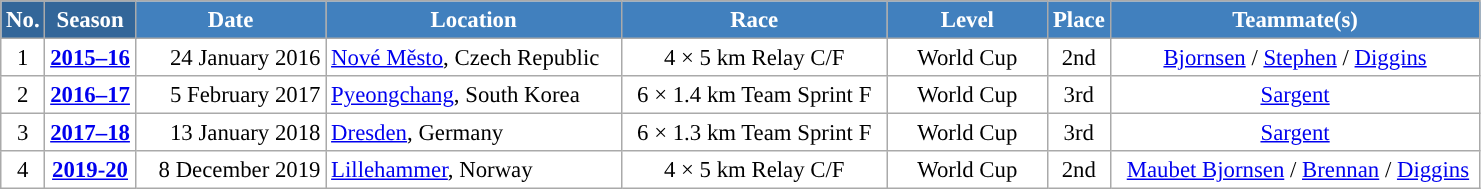<table class="wikitable sortable" style="font-size:95%; text-align:center; border:grey solid 1px; border-collapse:collapse; background:#ffffff;">
<tr style="background:#efefef;">
<th style="background-color:#369; color:white;">No.</th>
<th style="background-color:#369; color:white;">Season</th>
<th style="background-color:#4180be; color:white; width:120px;">Date</th>
<th style="background-color:#4180be; color:white; width:190px;">Location</th>
<th style="background-color:#4180be; color:white; width:170px;">Race</th>
<th style="background-color:#4180be; color:white; width:100px;">Level</th>
<th style="background-color:#4180be; color:white;">Place</th>
<th style="background-color:#4180be; color:white;">Teammate(s)</th>
</tr>
<tr>
<td align=center>1</td>
<td rowspan=1 align=center><strong><a href='#'>2015–16</a></strong></td>
<td align=right>24 January 2016</td>
<td align=left> <a href='#'>Nové Město</a>, Czech Republic</td>
<td>4 × 5 km Relay C/F</td>
<td>World Cup</td>
<td>2nd</td>
<td><a href='#'>Bjornsen</a> / <a href='#'>Stephen</a> / <a href='#'>Diggins</a></td>
</tr>
<tr>
<td align=center>2</td>
<td rowspan=1 align=center><strong><a href='#'>2016–17</a></strong></td>
<td align=right>5 February 2017</td>
<td align=left> <a href='#'>Pyeongchang</a>, South Korea</td>
<td>6 × 1.4 km Team Sprint F</td>
<td>World Cup</td>
<td>3rd</td>
<td><a href='#'>Sargent</a></td>
</tr>
<tr>
<td align=center>3</td>
<td rowspan=1 align=center><strong><a href='#'>2017–18</a></strong></td>
<td align=right>13 January 2018</td>
<td align=left> <a href='#'>Dresden</a>, Germany</td>
<td>6 × 1.3 km Team Sprint F</td>
<td>World Cup</td>
<td>3rd</td>
<td><a href='#'>Sargent</a></td>
</tr>
<tr>
<td align=center>4</td>
<td align=center><strong><a href='#'>2019-20</a></strong></td>
<td align= right>8 December 2019</td>
<td align=left> <a href='#'>Lillehammer</a>, Norway</td>
<td>4 × 5 km Relay C/F</td>
<td>World Cup</td>
<td>2nd</td>
<td>  <a href='#'>Maubet Bjornsen</a> / <a href='#'>Brennan</a> / <a href='#'>Diggins</a> </td>
</tr>
</table>
